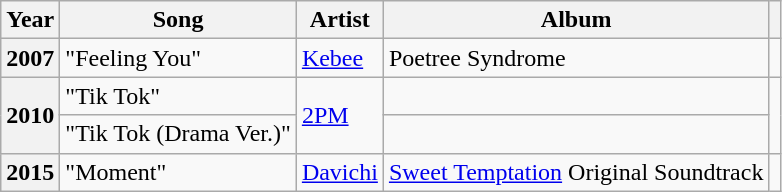<table class="wikitable plainrowheaders">
<tr>
<th scope="col">Year</th>
<th>Song</th>
<th scope="col">Artist</th>
<th>Album</th>
<th scope="col" class="unsortable"></th>
</tr>
<tr>
<th scope="row">2007</th>
<td>"Feeling You"</td>
<td><a href='#'>Kebee</a></td>
<td>Poetree Syndrome</td>
<td></td>
</tr>
<tr>
<th scope="row"  rowspan="2">2010</th>
<td>"Tik Tok"</td>
<td rowspan="2"><a href='#'>2PM</a></td>
<td></td>
<td rowspan="2"></td>
</tr>
<tr>
<td>"Tik Tok (Drama Ver.)"</td>
<td></td>
</tr>
<tr>
<th scope="row">2015</th>
<td>"Moment"</td>
<td><a href='#'>Davichi</a></td>
<td><a href='#'>Sweet Temptation</a> Original Soundtrack</td>
<td></td>
</tr>
</table>
